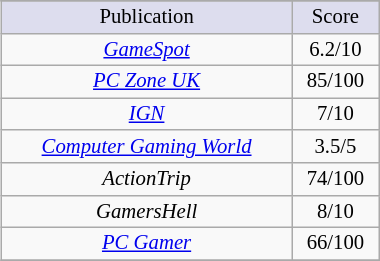<table class="wikitable" style="font-size:72%; float:right; text-align:center; width:20%; margin: 4px;">
<tr>
</tr>
<tr>
<td style="background:#ddddee;"><big>Publication</big></td>
<td style="background:#ddddee;"><big>Score</big></td>
</tr>
<tr>
<td><em><big><a href='#'>GameSpot</a></big></em></td>
<td><big>6.2/10</big></td>
</tr>
<tr>
<td><em><a href='#'><big>PC Zone UK</big></a></em></td>
<td><big>85/100</big></td>
</tr>
<tr>
<td><em><big><a href='#'>IGN</a></big></em></td>
<td><big>7/10</big></td>
</tr>
<tr>
<td><em><a href='#'><big>Computer Gaming World</big></a></em></td>
<td><big>3.5/5</big></td>
</tr>
<tr>
<td><em><big>ActionTrip</big></em></td>
<td><big>74/100</big></td>
</tr>
<tr>
<td><em><big>GamersHell</big></em></td>
<td><big>8/10</big></td>
</tr>
<tr>
<td><em><a href='#'><big>PC Gamer</big></a></em></td>
<td><big>66/100</big></td>
</tr>
<tr>
</tr>
</table>
